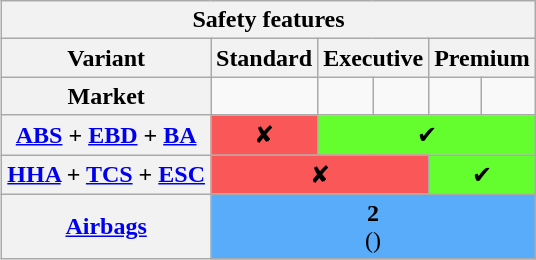<table class="wikitable" align="right">
<tr>
<th colspan="6" align="center">Safety features </th>
</tr>
<tr>
<th scope="col" colspan="1">Variant</th>
<th scope="col">Standard</th>
<th colspan="2" scope="col">Executive</th>
<th colspan="2" scope="col">Premium</th>
</tr>
<tr>
<th>Market</th>
<td colspan="1" align="center"></td>
<td colspan="1" align="center"></td>
<td colspan="1" align="center"></td>
<td colspan="1" align="center"></td>
<td colspan="1" align="center"></td>
</tr>
<tr>
<th><a href='#'>ABS</a> + <a href='#'>EBD</a> + <a href='#'>BA</a></th>
<td style="background: #FA5858; color: black" align="center">✘</td>
<td colspan="4" style="background: #64FE2E; color: black" align="center">✔</td>
</tr>
<tr>
<th><a href='#'>HHA</a> + <a href='#'>TCS</a> + <a href='#'>ESC</a></th>
<td colspan="3" style="background: #FA5858; color: black" align="center">✘</td>
<td colspan="2" style="background: #64FE2E; color: black" align="center">✔</td>
</tr>
<tr>
<th><a href='#'>Airbags</a></th>
<td colspan="5" style="background: #58ACFA; color: black" align="center"><strong>2</strong><br>()</td>
</tr>
</table>
